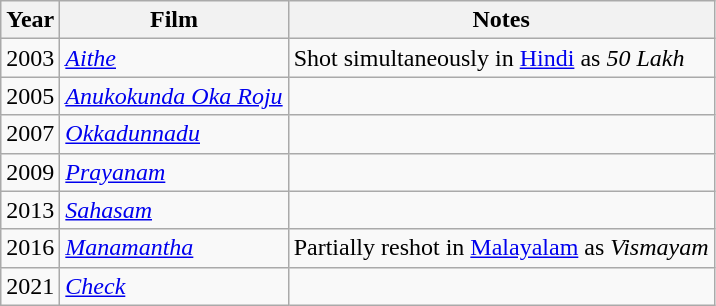<table class="wikitable sortable">
<tr>
<th>Year</th>
<th>Film</th>
<th class="unsortable">Notes</th>
</tr>
<tr>
<td>2003</td>
<td><em><a href='#'>Aithe</a></em></td>
<td>Shot simultaneously in <a href='#'>Hindi</a> as <em>50 Lakh</em></td>
</tr>
<tr>
<td>2005</td>
<td><em><a href='#'>Anukokunda Oka Roju</a></em></td>
<td></td>
</tr>
<tr>
<td>2007</td>
<td><em><a href='#'>Okkadunnadu</a></em></td>
<td></td>
</tr>
<tr>
<td>2009</td>
<td><em><a href='#'>Prayanam</a></em></td>
<td></td>
</tr>
<tr>
<td>2013</td>
<td><em><a href='#'>Sahasam</a></em></td>
<td></td>
</tr>
<tr>
<td>2016</td>
<td><em><a href='#'>Manamantha</a></em></td>
<td>Partially reshot in <a href='#'>Malayalam</a> as <em>Vismayam</em></td>
</tr>
<tr>
<td>2021</td>
<td><em><a href='#'>Check</a></em></td>
<td></td>
</tr>
</table>
